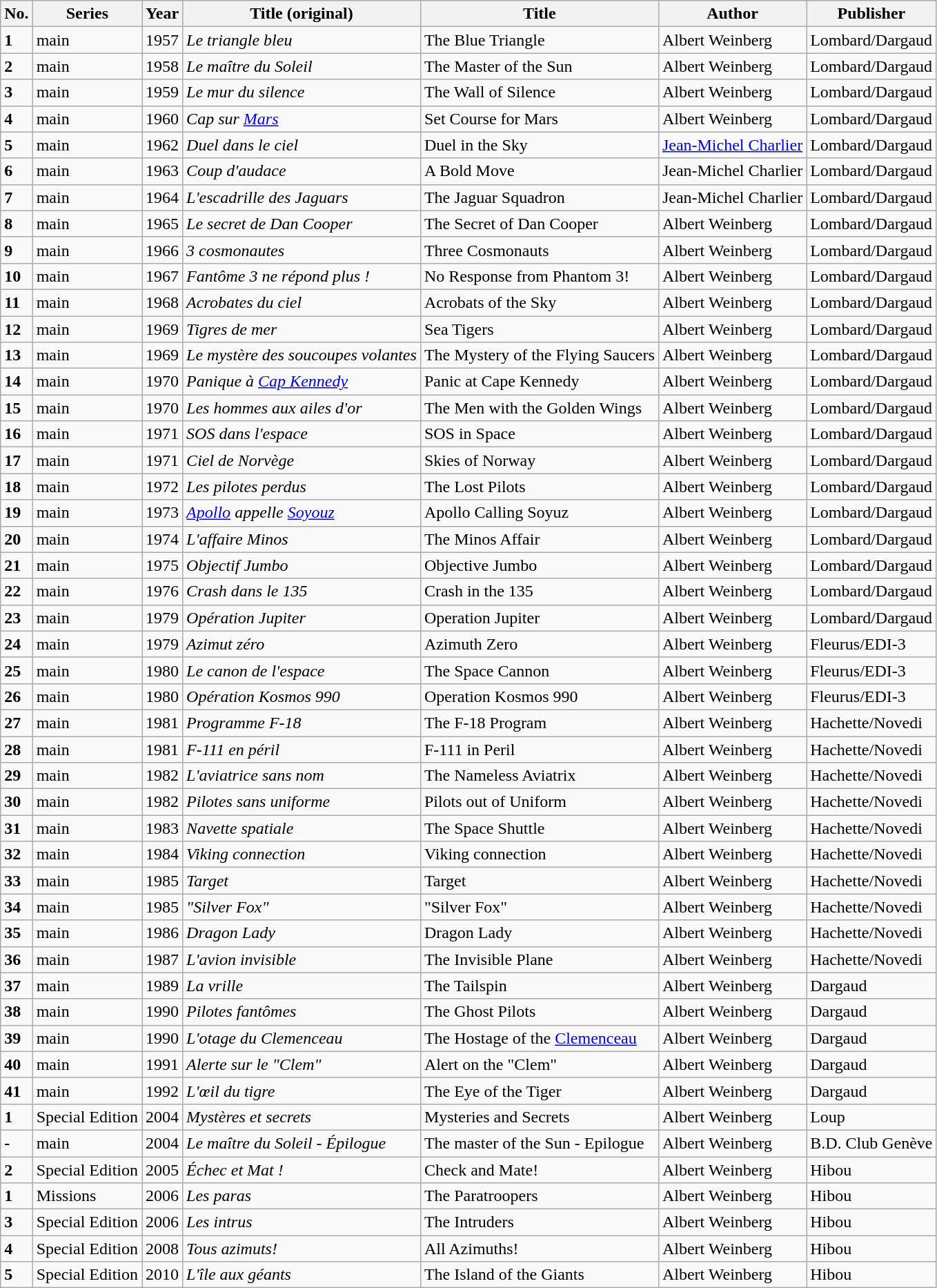<table class="wikitable">
<tr>
<th>No.</th>
<th>Series</th>
<th>Year</th>
<th>Title (original)</th>
<th>Title</th>
<th>Author</th>
<th>Publisher</th>
</tr>
<tr>
<td><strong>1</strong></td>
<td>main</td>
<td>1957</td>
<td><em>Le triangle bleu</em></td>
<td>The Blue Triangle</td>
<td>Albert Weinberg</td>
<td>Lombard/Dargaud</td>
</tr>
<tr>
<td><strong>2</strong></td>
<td>main</td>
<td>1958</td>
<td><em>Le maître du Soleil</em></td>
<td>The Master of the Sun</td>
<td>Albert Weinberg</td>
<td>Lombard/Dargaud</td>
</tr>
<tr>
<td><strong>3</strong></td>
<td>main</td>
<td>1959</td>
<td><em>Le mur du silence</em></td>
<td>The Wall of Silence</td>
<td>Albert Weinberg</td>
<td>Lombard/Dargaud</td>
</tr>
<tr>
<td><strong>4</strong></td>
<td>main</td>
<td>1960</td>
<td><em>Cap sur <a href='#'>Mars</a></em></td>
<td>Set Course for Mars</td>
<td>Albert Weinberg</td>
<td>Lombard/Dargaud</td>
</tr>
<tr>
<td><strong>5</strong></td>
<td>main</td>
<td>1962</td>
<td><em>Duel dans le ciel</em></td>
<td>Duel in the Sky</td>
<td><a href='#'>Jean-Michel Charlier</a></td>
<td>Lombard/Dargaud</td>
</tr>
<tr>
<td><strong>6</strong></td>
<td>main</td>
<td>1963</td>
<td><em>Coup d'audace</em></td>
<td>A Bold Move</td>
<td>Jean-Michel Charlier</td>
<td>Lombard/Dargaud</td>
</tr>
<tr>
<td><strong>7</strong></td>
<td>main</td>
<td>1964</td>
<td><em>L'escadrille des Jaguars</em></td>
<td>The Jaguar Squadron</td>
<td>Jean-Michel Charlier</td>
<td>Lombard/Dargaud</td>
</tr>
<tr>
<td><strong>8</strong></td>
<td>main</td>
<td>1965</td>
<td><em>Le secret de Dan Cooper</em></td>
<td>The Secret of Dan Cooper</td>
<td>Albert Weinberg</td>
<td>Lombard/Dargaud</td>
</tr>
<tr>
<td><strong>9</strong></td>
<td>main</td>
<td>1966</td>
<td><em>3 cosmonautes</em></td>
<td>Three Cosmonauts</td>
<td>Albert Weinberg</td>
<td>Lombard/Dargaud</td>
</tr>
<tr>
<td><strong>10</strong></td>
<td>main</td>
<td>1967</td>
<td><em>Fantôme 3 ne répond plus !</em></td>
<td>No Response from Phantom 3!</td>
<td>Albert Weinberg</td>
<td>Lombard/Dargaud</td>
</tr>
<tr>
<td><strong>11</strong></td>
<td>main</td>
<td>1968</td>
<td><em>Acrobates du ciel</em></td>
<td>Acrobats of the Sky</td>
<td>Albert Weinberg</td>
<td>Lombard/Dargaud</td>
</tr>
<tr>
<td><strong>12</strong></td>
<td>main</td>
<td>1969</td>
<td><em>Tigres de mer</em></td>
<td>Sea Tigers</td>
<td>Albert Weinberg</td>
<td>Lombard/Dargaud</td>
</tr>
<tr>
<td><strong>13</strong></td>
<td>main</td>
<td>1969</td>
<td><em>Le mystère des soucoupes volantes</em></td>
<td>The Mystery of the Flying Saucers</td>
<td>Albert Weinberg</td>
<td>Lombard/Dargaud</td>
</tr>
<tr>
<td><strong>14</strong></td>
<td>main</td>
<td>1970</td>
<td><em>Panique à <a href='#'>Cap Kennedy</a></em></td>
<td>Panic at Cape Kennedy</td>
<td>Albert Weinberg</td>
<td>Lombard/Dargaud</td>
</tr>
<tr>
<td><strong>15</strong></td>
<td>main</td>
<td>1970</td>
<td><em>Les hommes aux ailes d'or</em></td>
<td>The Men with the Golden Wings</td>
<td>Albert Weinberg</td>
<td>Lombard/Dargaud</td>
</tr>
<tr>
<td><strong>16</strong></td>
<td>main</td>
<td>1971</td>
<td><em>SOS dans l'espace</em></td>
<td>SOS in Space</td>
<td>Albert Weinberg</td>
<td>Lombard/Dargaud</td>
</tr>
<tr>
<td><strong>17</strong></td>
<td>main</td>
<td>1971</td>
<td><em>Ciel de Norvège</em></td>
<td>Skies of Norway</td>
<td>Albert Weinberg</td>
<td>Lombard/Dargaud</td>
</tr>
<tr>
<td><strong>18</strong></td>
<td>main</td>
<td>1972</td>
<td><em>Les pilotes perdus</em></td>
<td>The Lost Pilots</td>
<td>Albert Weinberg</td>
<td>Lombard/Dargaud</td>
</tr>
<tr>
<td><strong>19</strong></td>
<td>main</td>
<td>1973</td>
<td><em><a href='#'>Apollo</a> appelle <a href='#'>Soyouz</a></em></td>
<td>Apollo Calling Soyuz</td>
<td>Albert Weinberg</td>
<td>Lombard/Dargaud</td>
</tr>
<tr>
<td><strong>20</strong></td>
<td>main</td>
<td>1974</td>
<td><em>L'affaire Minos</em></td>
<td>The Minos Affair</td>
<td>Albert Weinberg</td>
<td>Lombard/Dargaud</td>
</tr>
<tr>
<td><strong>21</strong></td>
<td>main</td>
<td>1975</td>
<td><em>Objectif Jumbo</em></td>
<td>Objective Jumbo</td>
<td>Albert Weinberg</td>
<td>Lombard/Dargaud</td>
</tr>
<tr>
<td><strong>22</strong></td>
<td>main</td>
<td>1976</td>
<td><em>Crash dans le 135</em></td>
<td>Crash in the 135</td>
<td>Albert Weinberg</td>
<td>Lombard/Dargaud</td>
</tr>
<tr>
<td><strong>23</strong></td>
<td>main</td>
<td>1979</td>
<td><em>Opération Jupiter</em></td>
<td>Operation Jupiter</td>
<td>Albert Weinberg</td>
<td>Lombard/Dargaud</td>
</tr>
<tr>
<td><strong>24</strong></td>
<td>main</td>
<td>1979</td>
<td><em>Azimut zéro</em></td>
<td>Azimuth Zero</td>
<td>Albert Weinberg</td>
<td>Fleurus/EDI-3</td>
</tr>
<tr>
<td><strong>25</strong></td>
<td>main</td>
<td>1980</td>
<td><em>Le canon de l'espace</em></td>
<td>The Space Cannon</td>
<td>Albert Weinberg</td>
<td>Fleurus/EDI-3</td>
</tr>
<tr>
<td><strong>26</strong></td>
<td>main</td>
<td>1980</td>
<td><em>Opération Kosmos 990</em></td>
<td>Operation Kosmos 990</td>
<td>Albert Weinberg</td>
<td>Fleurus/EDI-3</td>
</tr>
<tr>
<td><strong>27</strong></td>
<td>main</td>
<td>1981</td>
<td><em>Programme F-18</em></td>
<td>The F-18 Program</td>
<td>Albert Weinberg</td>
<td>Hachette/Novedi</td>
</tr>
<tr>
<td><strong>28</strong></td>
<td>main</td>
<td>1981</td>
<td><em>F-111 en péril</em></td>
<td>F-111 in Peril</td>
<td>Albert Weinberg</td>
<td>Hachette/Novedi</td>
</tr>
<tr>
<td><strong>29</strong></td>
<td>main</td>
<td>1982</td>
<td><em>L'aviatrice sans nom</em></td>
<td>The Nameless Aviatrix</td>
<td>Albert Weinberg</td>
<td>Hachette/Novedi</td>
</tr>
<tr>
<td><strong>30</strong></td>
<td>main</td>
<td>1982</td>
<td><em>Pilotes sans uniforme</em></td>
<td>Pilots out of Uniform</td>
<td>Albert Weinberg</td>
<td>Hachette/Novedi</td>
</tr>
<tr>
<td><strong>31</strong></td>
<td>main</td>
<td>1983</td>
<td><em>Navette spatiale</em></td>
<td>The Space Shuttle</td>
<td>Albert Weinberg</td>
<td>Hachette/Novedi</td>
</tr>
<tr>
<td><strong>32</strong></td>
<td>main</td>
<td>1984</td>
<td><em>Viking connection</em></td>
<td>Viking connection</td>
<td>Albert Weinberg</td>
<td>Hachette/Novedi</td>
</tr>
<tr>
<td><strong>33</strong></td>
<td>main</td>
<td>1985</td>
<td><em>Target</em></td>
<td>Target</td>
<td>Albert Weinberg</td>
<td>Hachette/Novedi</td>
</tr>
<tr>
<td><strong>34</strong></td>
<td>main</td>
<td>1985</td>
<td><em>"Silver Fox"</em></td>
<td>"Silver Fox"</td>
<td>Albert Weinberg</td>
<td>Hachette/Novedi</td>
</tr>
<tr>
<td><strong>35</strong></td>
<td>main</td>
<td>1986</td>
<td><em>Dragon Lady</em></td>
<td>Dragon Lady</td>
<td>Albert Weinberg</td>
<td>Hachette/Novedi</td>
</tr>
<tr>
<td><strong>36</strong></td>
<td>main</td>
<td>1987</td>
<td><em>L'avion invisible</em></td>
<td>The Invisible Plane</td>
<td>Albert Weinberg</td>
<td>Hachette/Novedi</td>
</tr>
<tr>
<td><strong>37</strong></td>
<td>main</td>
<td>1989</td>
<td><em>La vrille</em></td>
<td>The Tailspin</td>
<td>Albert Weinberg</td>
<td>Dargaud</td>
</tr>
<tr>
<td><strong>38</strong></td>
<td>main</td>
<td>1990</td>
<td><em>Pilotes fantômes</em></td>
<td>The Ghost Pilots</td>
<td>Albert Weinberg</td>
<td>Dargaud</td>
</tr>
<tr>
<td><strong>39</strong></td>
<td>main</td>
<td>1990</td>
<td><em>L'otage du Clemenceau</em></td>
<td>The Hostage of the <a href='#'>Clemenceau</a></td>
<td>Albert Weinberg</td>
<td>Dargaud</td>
</tr>
<tr>
<td><strong>40</strong></td>
<td>main</td>
<td>1991</td>
<td><em>Alerte sur le "Clem"</em></td>
<td>Alert on the "Clem"</td>
<td>Albert Weinberg</td>
<td>Dargaud</td>
</tr>
<tr>
<td><strong>41</strong></td>
<td>main</td>
<td>1992</td>
<td><em>L'œil du tigre</em></td>
<td>The Eye of the Tiger</td>
<td>Albert Weinberg</td>
<td>Dargaud</td>
</tr>
<tr>
<td><strong>1</strong></td>
<td>Special Edition</td>
<td>2004</td>
<td><em>Mystères et secrets</em></td>
<td>Mysteries and Secrets</td>
<td>Albert Weinberg</td>
<td>Loup</td>
</tr>
<tr>
<td><strong>-</strong></td>
<td>main</td>
<td>2004</td>
<td><em>Le maître du Soleil - Épilogue</em></td>
<td>The master of the Sun - Epilogue</td>
<td>Albert Weinberg</td>
<td>B.D. Club Genève</td>
</tr>
<tr>
<td><strong>2</strong></td>
<td>Special Edition</td>
<td>2005</td>
<td><em>Échec et Mat !</em></td>
<td>Check and Mate!</td>
<td>Albert Weinberg</td>
<td>Hibou</td>
</tr>
<tr>
<td><strong>1</strong></td>
<td>Missions</td>
<td>2006</td>
<td><em>Les paras</em></td>
<td>The Paratroopers</td>
<td>Albert Weinberg</td>
<td>Hibou</td>
</tr>
<tr>
<td><strong>3</strong></td>
<td>Special Edition</td>
<td>2006</td>
<td><em>Les intrus</em></td>
<td>The Intruders</td>
<td>Albert Weinberg</td>
<td>Hibou</td>
</tr>
<tr>
<td><strong>4</strong></td>
<td>Special Edition</td>
<td>2008</td>
<td><em>Tous azimuts!</em></td>
<td>All Azimuths!</td>
<td>Albert Weinberg</td>
<td>Hibou</td>
</tr>
<tr>
<td><strong>5</strong></td>
<td>Special Edition</td>
<td>2010</td>
<td><em>L'île aux géants</em></td>
<td>The Island of the Giants</td>
<td>Albert Weinberg</td>
<td>Hibou</td>
</tr>
</table>
